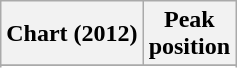<table class="wikitable plainrowheaders" style="text-align:center">
<tr>
<th scope="col">Chart (2012)</th>
<th scope="col">Peak<br> position</th>
</tr>
<tr>
</tr>
<tr>
</tr>
<tr>
</tr>
<tr>
</tr>
<tr>
</tr>
<tr>
</tr>
<tr>
</tr>
<tr>
</tr>
<tr>
</tr>
<tr>
</tr>
<tr>
</tr>
<tr>
</tr>
<tr>
</tr>
<tr>
</tr>
<tr>
</tr>
</table>
